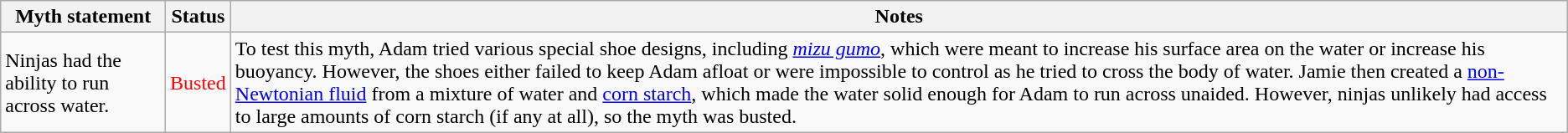<table class="wikitable plainrowheaders">
<tr>
<th>Myth statement</th>
<th>Status</th>
<th>Notes</th>
</tr>
<tr>
<td>Ninjas had the ability to run across water.</td>
<td style="color:red">Busted</td>
<td>To test this myth, Adam tried various special shoe designs, including <em><a href='#'>mizu gumo</a></em>, which were meant to increase his surface area on the water or increase his buoyancy. However, the shoes either failed to keep Adam afloat or were impossible to control as he tried to cross the body of water. Jamie then created a <a href='#'>non-Newtonian fluid</a> from a mixture of water and <a href='#'>corn starch</a>, which made the water solid enough for Adam to run across unaided. However, ninjas unlikely had access to large amounts of corn starch (if any at all), so the myth was busted.</td>
</tr>
</table>
